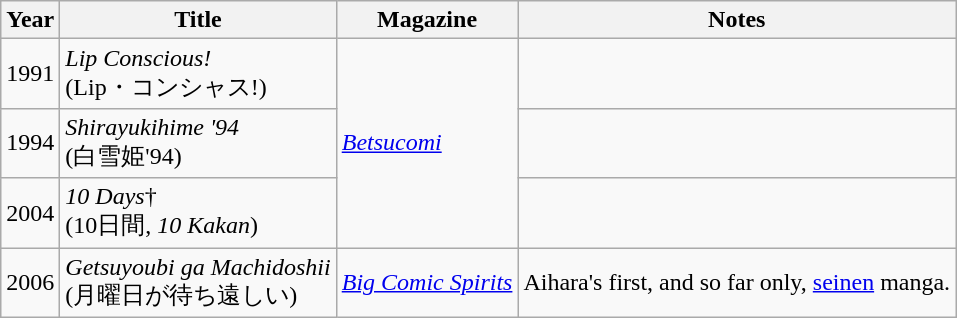<table class="wikitable">
<tr>
<th>Year</th>
<th>Title</th>
<th>Magazine</th>
<th>Notes</th>
</tr>
<tr>
<td>1991</td>
<td><em>Lip Conscious!</em><br>(Lip・コンシャス!)</td>
<td rowspan="3"><em><a href='#'>Betsucomi</a></em></td>
<td></td>
</tr>
<tr>
<td>1994</td>
<td><em>Shirayukihime '94</em><br>(白雪姫'94)</td>
<td></td>
</tr>
<tr>
<td>2004</td>
<td><em>10 Days</em>†<br>(10日間, <em>10 Kakan</em>)</td>
<td></td>
</tr>
<tr>
<td>2006</td>
<td><em>Getsuyoubi ga Machidoshii</em><br>(月曜日が待ち遠しい)</td>
<td><em><a href='#'>Big Comic Spirits</a></em></td>
<td>Aihara's first, and so far only, <a href='#'>seinen</a> manga.</td>
</tr>
</table>
